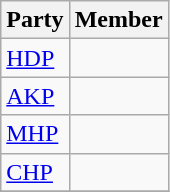<table class="wikitable">
<tr>
<th>Party</th>
<th colspan="2">Member</th>
</tr>
<tr>
<td><a href='#'>HDP</a></td>
<td></td>
</tr>
<tr>
<td><a href='#'>AKP</a></td>
<td></td>
</tr>
<tr>
<td><a href='#'>MHP</a></td>
<td></td>
</tr>
<tr>
<td><a href='#'>CHP</a></td>
<td></td>
</tr>
<tr>
</tr>
</table>
